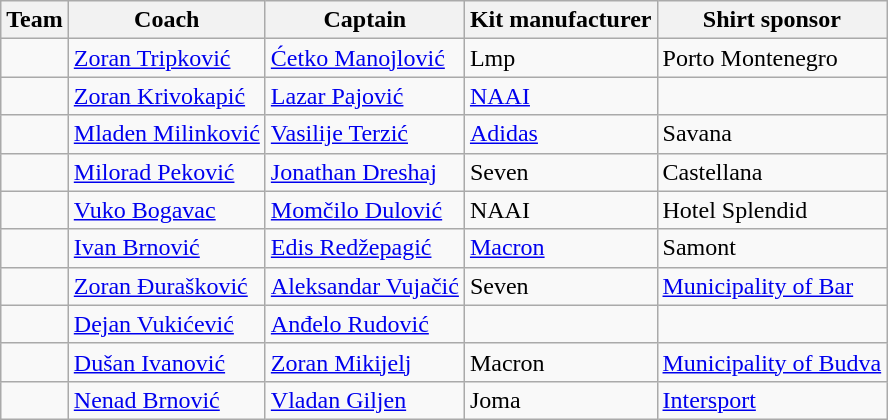<table class="wikitable sortable">
<tr>
<th>Team</th>
<th>Coach</th>
<th>Captain</th>
<th>Kit manufacturer</th>
<th>Shirt sponsor</th>
</tr>
<tr>
<td></td>
<td> <a href='#'>Zoran Tripković</a></td>
<td> <a href='#'>Ćetko Manojlović</a></td>
<td> Lmp</td>
<td>Porto Montenegro</td>
</tr>
<tr>
<td></td>
<td> <a href='#'>Zoran Krivokapić</a></td>
<td> <a href='#'>Lazar Pajović</a></td>
<td> <a href='#'>NAAI</a></td>
<td></td>
</tr>
<tr>
<td></td>
<td> <a href='#'>Mladen Milinković</a></td>
<td> <a href='#'>Vasilije Terzić</a></td>
<td> <a href='#'>Adidas</a></td>
<td>Savana</td>
</tr>
<tr>
<td></td>
<td> <a href='#'>Milorad Peković</a></td>
<td> <a href='#'>Jonathan Dreshaj</a></td>
<td> Seven</td>
<td>Castellana</td>
</tr>
<tr>
<td></td>
<td> <a href='#'>Vuko Bogavac</a></td>
<td> <a href='#'>Momčilo Dulović</a></td>
<td> NAAI</td>
<td>Hotel Splendid</td>
</tr>
<tr>
<td></td>
<td> <a href='#'>Ivan Brnović</a></td>
<td> <a href='#'>Edis Redžepagić</a></td>
<td> <a href='#'>Macron</a></td>
<td>Samont</td>
</tr>
<tr>
<td></td>
<td> <a href='#'>Zoran Đurašković</a></td>
<td> <a href='#'>Aleksandar Vujačić</a></td>
<td> Seven</td>
<td><a href='#'>Municipality of Bar</a></td>
</tr>
<tr>
<td></td>
<td> <a href='#'>Dejan Vukićević</a></td>
<td> <a href='#'>Anđelo Rudović</a></td>
<td></td>
<td></td>
</tr>
<tr>
<td></td>
<td> <a href='#'>Dušan Ivanović</a></td>
<td> <a href='#'>Zoran Mikijelj</a></td>
<td> Macron</td>
<td><a href='#'>Municipality of Budva</a></td>
</tr>
<tr>
<td></td>
<td> <a href='#'>Nenad Brnović</a></td>
<td> <a href='#'>Vladan Giljen</a></td>
<td> Joma</td>
<td><a href='#'>Intersport</a></td>
</tr>
</table>
